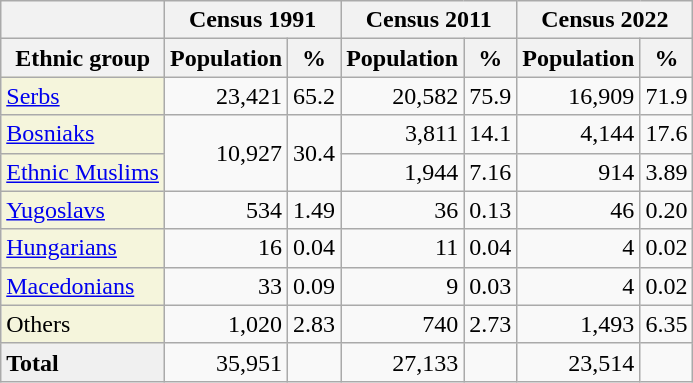<table class="wikitable">
<tr>
<th></th>
<th colspan="2">Census 1991</th>
<th colspan="2">Census 2011</th>
<th colspan="2">Census 2022</th>
</tr>
<tr>
<th>Ethnic group</th>
<th>Population</th>
<th>%</th>
<th>Population</th>
<th>%</th>
<th>Population</th>
<th>%</th>
</tr>
<tr>
<td style="background:#F5F5DC;"><a href='#'>Serbs</a></td>
<td align="right">23,421</td>
<td>65.2</td>
<td align="right">20,582</td>
<td>75.9</td>
<td align="right">16,909</td>
<td>71.9</td>
</tr>
<tr>
<td style="background:#F5F5DC;"><a href='#'>Bosniaks</a></td>
<td rowspan="2" align="right">10,927</td>
<td rowspan="2">30.4</td>
<td align="right">3,811</td>
<td>14.1</td>
<td align="right">4,144</td>
<td>17.6</td>
</tr>
<tr>
<td style="background:#F5F5DC;"><a href='#'>Ethnic Muslims</a></td>
<td align="right">1,944</td>
<td>7.16</td>
<td align="right">914</td>
<td>3.89</td>
</tr>
<tr>
<td style="background:#F5F5DC;"><a href='#'>Yugoslavs</a></td>
<td align="right">534</td>
<td>1.49</td>
<td align="right">36</td>
<td>0.13</td>
<td align="right">46</td>
<td>0.20</td>
</tr>
<tr>
<td style="background:#F5F5DC;"><a href='#'>Hungarians</a></td>
<td align="right">16</td>
<td>0.04</td>
<td align="right">11</td>
<td>0.04</td>
<td align="right">4</td>
<td>0.02</td>
</tr>
<tr>
<td style="background:#F5F5DC;"><a href='#'>Macedonians</a></td>
<td align="right">33</td>
<td>0.09</td>
<td align="right">9</td>
<td>0.03</td>
<td align="right">4</td>
<td>0.02</td>
</tr>
<tr>
<td style="background:#F5F5DC;">Others</td>
<td align="right">1,020</td>
<td>2.83</td>
<td align="right">740</td>
<td>2.73</td>
<td align="right">1,493</td>
<td>6.35</td>
</tr>
<tr>
<td style="background:#F0F0F0;"><strong>Total</strong></td>
<td align="right">35,951</td>
<td></td>
<td align="right">27,133</td>
<td></td>
<td align="right">23,514</td>
<td></td>
</tr>
</table>
